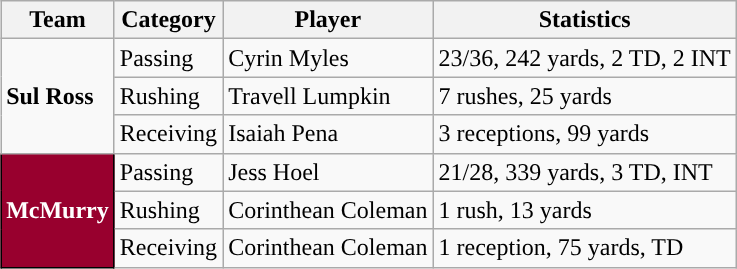<table class="wikitable" style="float: right;">
<tr>
<th>Team</th>
<th>Category</th>
<th>Player</th>
<th>Statistics</th>
</tr>
<tr>
<td rowspan=3><strong>Sul Ross</strong></td>
<td>Passing</td>
<td>Cyrin Myles</td>
<td>23/36, 242 yards, 2 TD, 2 INT</td>
</tr>
<tr>
<td>Rushing</td>
<td>Travell Lumpkin</td>
<td>7 rushes, 25 yards</td>
</tr>
<tr>
<td>Receiving</td>
<td>Isaiah Pena</td>
<td>3 receptions, 99 yards</td>
</tr>
<tr>
<td rowspan=3 style="background:#98002E; color:white; border:1px solid black"><strong>McMurry</strong></td>
<td>Passing</td>
<td>Jess Hoel</td>
<td>21/28, 339 yards, 3 TD, INT</td>
</tr>
<tr>
<td>Rushing</td>
<td>Corinthean Coleman</td>
<td>1 rush, 13 yards</td>
</tr>
<tr>
<td>Receiving</td>
<td>Corinthean Coleman</td>
<td>1 reception, 75 yards, TD</td>
</tr>
</table>
